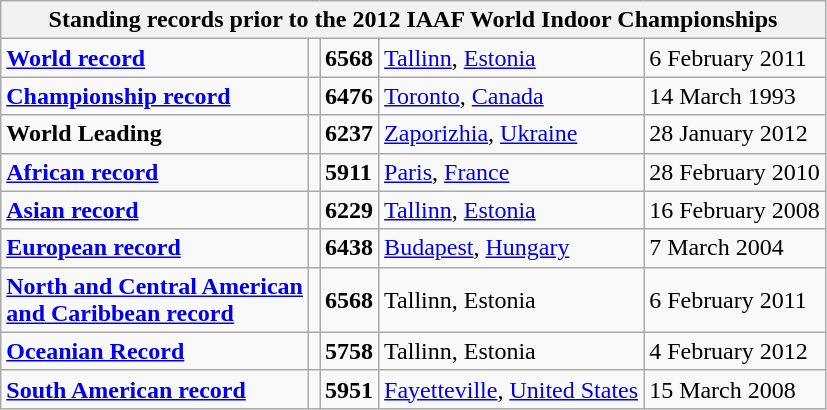<table class="wikitable">
<tr>
<th colspan="5">Standing records prior to the 2012 IAAF World Indoor Championships</th>
</tr>
<tr>
<td><strong><a href='#'>World record</a></strong></td>
<td></td>
<td><strong>6568</strong></td>
<td><a href='#'>Tallinn</a>, <a href='#'>Estonia</a></td>
<td>6 February 2011</td>
</tr>
<tr>
<td><strong><a href='#'>Championship record</a></strong></td>
<td></td>
<td><strong>6476</strong></td>
<td><a href='#'>Toronto</a>, <a href='#'>Canada</a></td>
<td>14 March 1993</td>
</tr>
<tr>
<td><strong>World Leading</strong></td>
<td></td>
<td><strong>6237</strong></td>
<td><a href='#'>Zaporizhia</a>, <a href='#'>Ukraine</a></td>
<td>28 January 2012</td>
</tr>
<tr>
<td><strong><a href='#'>African record</a></strong></td>
<td></td>
<td><strong>5911</strong></td>
<td><a href='#'>Paris</a>, <a href='#'>France</a></td>
<td>28 February 2010</td>
</tr>
<tr>
<td><strong><a href='#'>Asian record</a></strong></td>
<td></td>
<td><strong>6229</strong></td>
<td><a href='#'>Tallinn</a>, <a href='#'>Estonia</a></td>
<td>16 February 2008</td>
</tr>
<tr>
<td><strong><a href='#'>European record</a></strong></td>
<td></td>
<td><strong>6438</strong></td>
<td><a href='#'>Budapest</a>, <a href='#'>Hungary</a></td>
<td>7 March 2004</td>
</tr>
<tr>
<td><strong><a href='#'>North and Central American <br>and Caribbean record</a></strong></td>
<td></td>
<td><strong>6568</strong></td>
<td>Tallinn, Estonia</td>
<td>6 February 2011</td>
</tr>
<tr>
<td><strong><a href='#'>Oceanian Record</a></strong></td>
<td></td>
<td><strong>5758</strong></td>
<td>Tallinn, Estonia</td>
<td>4 February 2012</td>
</tr>
<tr>
<td><strong><a href='#'>South American record</a></strong></td>
<td></td>
<td><strong>5951</strong></td>
<td><a href='#'>Fayetteville</a>, <a href='#'>United States</a></td>
<td>15 March 2008</td>
</tr>
</table>
